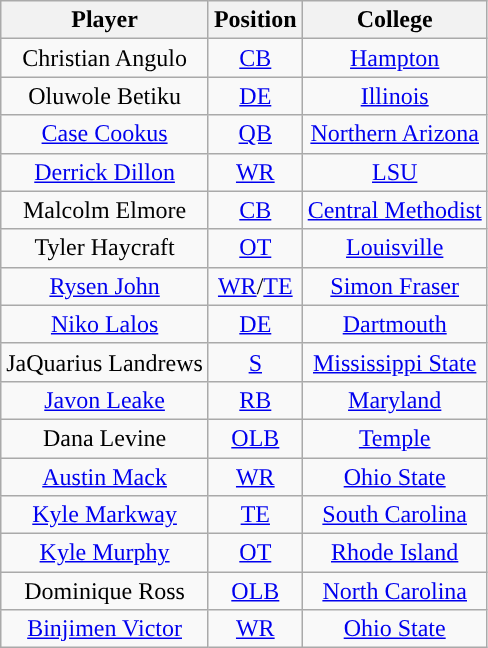<table class="wikitable" style="text-align:center">
<tr>
<th>Player</th>
<th>Position</th>
<th>College</th>
</tr>
<tr>
<td>Christian Angulo</td>
<td><a href='#'>CB</a></td>
<td><a href='#'>Hampton</a></td>
</tr>
<tr>
<td>Oluwole Betiku</td>
<td><a href='#'>DE</a></td>
<td><a href='#'>Illinois</a></td>
</tr>
<tr>
<td><a href='#'>Case Cookus</a></td>
<td><a href='#'>QB</a></td>
<td><a href='#'>Northern Arizona</a></td>
</tr>
<tr>
<td><a href='#'>Derrick Dillon</a></td>
<td><a href='#'>WR</a></td>
<td><a href='#'>LSU</a></td>
</tr>
<tr>
<td>Malcolm Elmore</td>
<td><a href='#'>CB</a></td>
<td><a href='#'>Central Methodist</a></td>
</tr>
<tr>
<td>Tyler Haycraft</td>
<td><a href='#'>OT</a></td>
<td><a href='#'>Louisville</a></td>
</tr>
<tr>
<td><a href='#'>Rysen John</a></td>
<td><a href='#'>WR</a>/<a href='#'>TE</a></td>
<td><a href='#'>Simon Fraser</a></td>
</tr>
<tr>
<td><a href='#'>Niko Lalos</a></td>
<td><a href='#'>DE</a></td>
<td><a href='#'>Dartmouth</a></td>
</tr>
<tr>
<td>JaQuarius Landrews</td>
<td><a href='#'>S</a></td>
<td><a href='#'>Mississippi State</a></td>
</tr>
<tr>
<td><a href='#'>Javon Leake</a></td>
<td><a href='#'>RB</a></td>
<td><a href='#'>Maryland</a></td>
</tr>
<tr>
<td>Dana Levine</td>
<td><a href='#'>OLB</a></td>
<td><a href='#'>Temple</a></td>
</tr>
<tr>
<td><a href='#'>Austin Mack</a></td>
<td><a href='#'>WR</a></td>
<td><a href='#'>Ohio State</a></td>
</tr>
<tr>
<td><a href='#'>Kyle Markway</a></td>
<td><a href='#'>TE</a></td>
<td><a href='#'>South Carolina</a></td>
</tr>
<tr>
<td><a href='#'>Kyle Murphy</a></td>
<td><a href='#'>OT</a></td>
<td><a href='#'>Rhode Island</a></td>
</tr>
<tr>
<td>Dominique Ross</td>
<td><a href='#'>OLB</a></td>
<td><a href='#'>North Carolina</a></td>
</tr>
<tr>
<td><a href='#'>Binjimen Victor</a></td>
<td><a href='#'>WR</a></td>
<td><a href='#'>Ohio State</a></td>
</tr>
</table>
